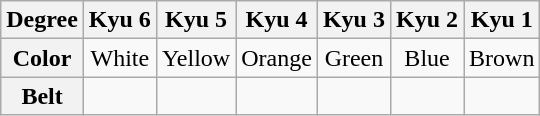<table class="wikitable" style="text-align:center;">
<tr>
<th>Degree</th>
<th>Kyu 6</th>
<th>Kyu 5</th>
<th>Kyu 4</th>
<th>Kyu 3</th>
<th>Kyu 2</th>
<th>Kyu 1</th>
</tr>
<tr>
<th>Color</th>
<td>White</td>
<td>Yellow</td>
<td>Orange</td>
<td>Green</td>
<td>Blue</td>
<td>Brown</td>
</tr>
<tr>
<th>Belt</th>
<td></td>
<td></td>
<td></td>
<td></td>
<td></td>
<td></td>
</tr>
</table>
